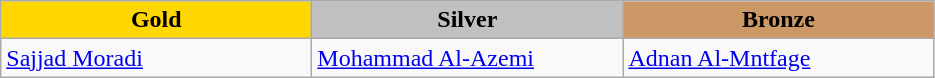<table class="wikitable" style="text-align:left">
<tr align="center">
<td width=200 bgcolor=gold><strong>Gold</strong></td>
<td width=200 bgcolor=silver><strong>Silver</strong></td>
<td width=200 bgcolor=CC9966><strong>Bronze</strong></td>
</tr>
<tr>
<td><a href='#'>Sajjad Moradi</a><br><em></em></td>
<td><a href='#'>Mohammad Al-Azemi</a><br><em></em></td>
<td><a href='#'>Adnan Al-Mntfage</a><br><em></em></td>
</tr>
</table>
